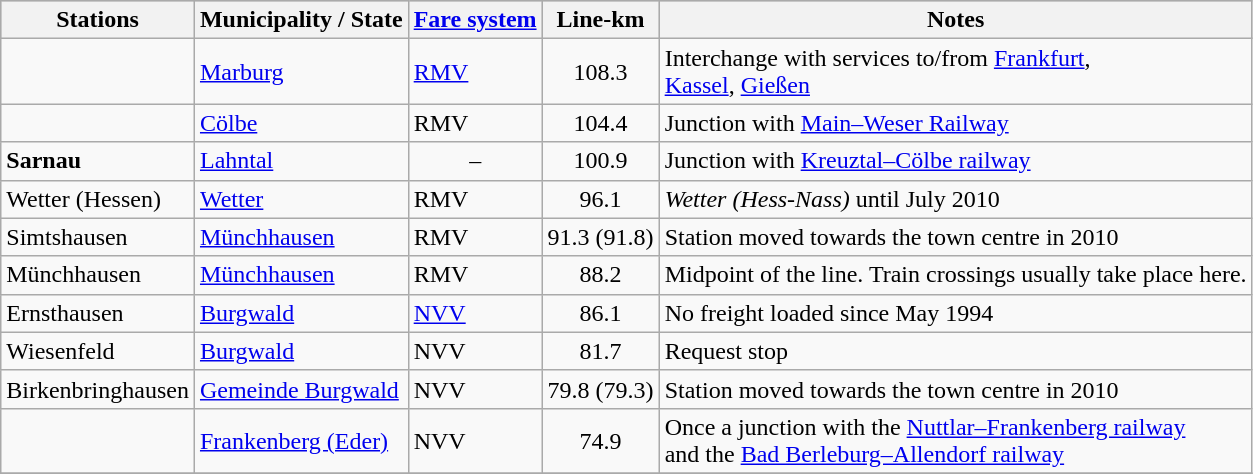<table class="wikitable">
<tr style="background:#C0C0C0">
<th>Stations</th>
<th>Municipality / State</th>
<th><a href='#'>Fare system</a></th>
<th>Line-km</th>
<th>Notes</th>
</tr>
<tr>
<td><strong></strong></td>
<td><a href='#'>Marburg</a></td>
<td><a href='#'>RMV</a></td>
<td align="center">108.3</td>
<td>Interchange with services to/from <a href='#'>Frankfurt</a>,<br> <a href='#'>Kassel</a>, <a href='#'>Gießen</a></td>
</tr>
<tr>
<td><strong></strong></td>
<td><a href='#'>Cölbe</a></td>
<td>RMV</td>
<td align="center">104.4</td>
<td>Junction with <a href='#'>Main–Weser Railway</a></td>
</tr>
<tr>
<td><strong>Sarnau</strong></td>
<td><a href='#'>Lahntal</a></td>
<td align="center">–</td>
<td align="center">100.9</td>
<td>Junction with <a href='#'>Kreuztal–Cölbe railway</a></td>
</tr>
<tr>
<td>Wetter (Hessen)</td>
<td><a href='#'>Wetter</a></td>
<td>RMV</td>
<td align="center">96.1</td>
<td><em>Wetter (Hess-Nass)</em> until July 2010</td>
</tr>
<tr>
<td>Simtshausen</td>
<td><a href='#'>Münchhausen</a></td>
<td>RMV</td>
<td align="center">91.3 (91.8)</td>
<td>Station moved towards the town centre in 2010</td>
</tr>
<tr>
<td>Münchhausen</td>
<td><a href='#'>Münchhausen</a></td>
<td>RMV</td>
<td align="center">88.2</td>
<td>Midpoint of the line. Train crossings usually take place here.</td>
</tr>
<tr>
<td>Ernsthausen</td>
<td><a href='#'>Burgwald</a></td>
<td><a href='#'>NVV</a></td>
<td align="center">86.1</td>
<td>No freight loaded since May 1994</td>
</tr>
<tr>
<td>Wiesenfeld</td>
<td><a href='#'>Burgwald</a></td>
<td>NVV</td>
<td align="center">81.7</td>
<td>Request stop</td>
</tr>
<tr>
<td>Birkenbringhausen</td>
<td><a href='#'>Gemeinde Burgwald</a></td>
<td>NVV</td>
<td align="center">79.8 (79.3)</td>
<td>Station moved towards the town centre in 2010</td>
</tr>
<tr>
<td><strong></strong></td>
<td><a href='#'>Frankenberg (Eder)</a></td>
<td>NVV</td>
<td align="center">74.9</td>
<td>Once a junction with the <a href='#'>Nuttlar–Frankenberg railway</a><br> and the <a href='#'>Bad Berleburg–Allendorf railway</a></td>
</tr>
<tr>
</tr>
</table>
